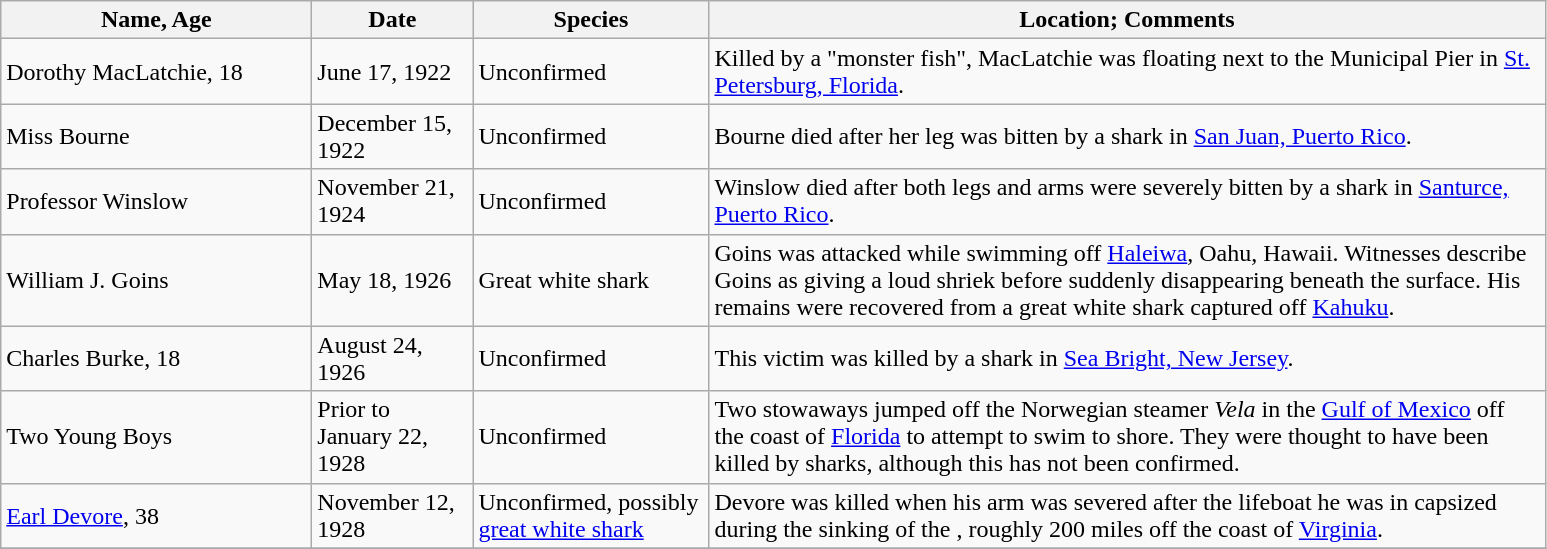<table class="wikitable">
<tr>
<th width="200">Name, Age</th>
<th width="100">Date</th>
<th width="150">Species</th>
<th width="550">Location; Comments</th>
</tr>
<tr>
<td>Dorothy MacLatchie, 18</td>
<td>June 17, 1922</td>
<td>Unconfirmed</td>
<td>Killed by a "monster fish", MacLatchie was floating next to the Municipal Pier in <a href='#'>St. Petersburg, Florida</a>.</td>
</tr>
<tr>
<td>Miss Bourne</td>
<td>December 15, 1922</td>
<td>Unconfirmed</td>
<td>Bourne died after her leg was bitten by a shark in <a href='#'>San Juan, Puerto Rico</a>.</td>
</tr>
<tr>
<td>Professor Winslow</td>
<td>November 21, 1924</td>
<td>Unconfirmed</td>
<td>Winslow died after both legs and arms were severely bitten by a shark in <a href='#'>Santurce, Puerto Rico</a>.</td>
</tr>
<tr>
<td>William J. Goins</td>
<td>May 18, 1926</td>
<td>Great white shark</td>
<td>Goins was attacked while swimming off <a href='#'>Haleiwa</a>, Oahu, Hawaii. Witnesses describe Goins as giving a loud shriek before suddenly disappearing beneath the surface. His remains were recovered from a   great white shark captured off <a href='#'>Kahuku</a>.</td>
</tr>
<tr>
<td>Charles Burke, 18</td>
<td>August 24, 1926</td>
<td>Unconfirmed</td>
<td>This victim was killed by a shark in <a href='#'>Sea Bright, New Jersey</a>.</td>
</tr>
<tr>
<td>Two Young Boys</td>
<td>Prior to January 22, 1928</td>
<td>Unconfirmed</td>
<td>Two stowaways jumped off the Norwegian steamer <em>Vela</em> in the <a href='#'>Gulf of Mexico</a> off the coast of <a href='#'>Florida</a> to attempt to swim to shore. They were thought to have been killed by sharks, although this has not been confirmed.</td>
</tr>
<tr>
<td><a href='#'>Earl Devore</a>, 38</td>
<td>November 12, 1928</td>
<td>Unconfirmed, possibly <a href='#'>great white shark</a></td>
<td>Devore was killed when his arm was severed after the lifeboat he was in capsized during the sinking of the , roughly 200 miles off the coast of <a href='#'>Virginia</a>.</td>
</tr>
<tr>
</tr>
</table>
